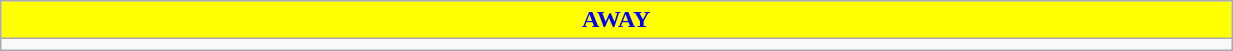<table class="wikitable collapsible collapsed" style="width:65%">
<tr>
<th colspan=6 ! style="color:blue; background:yellow">AWAY</th>
</tr>
<tr>
<td></td>
</tr>
</table>
